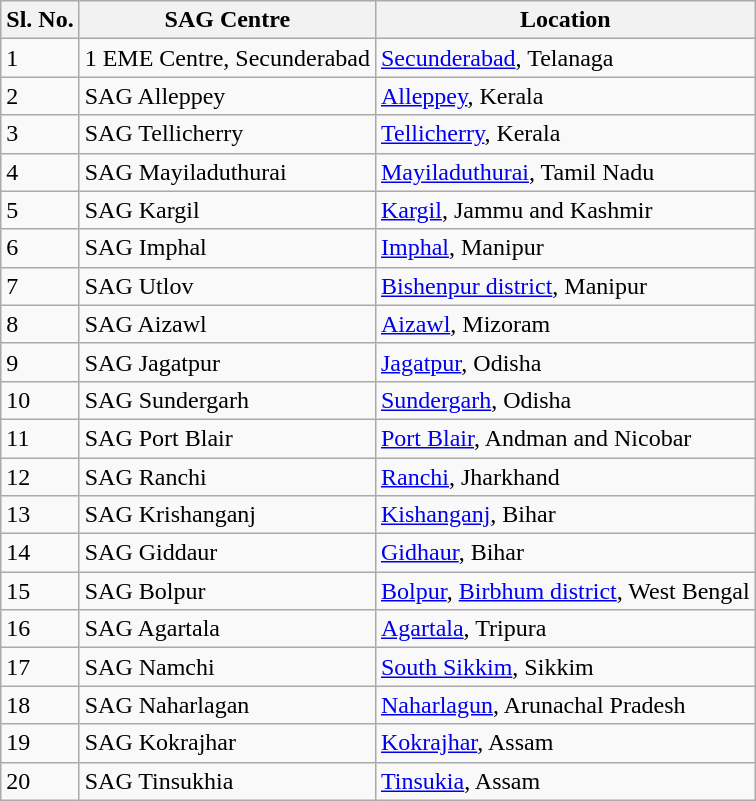<table class="wikitable">
<tr>
<th><strong>Sl. No.</strong></th>
<th><strong>SAG Centre</strong></th>
<th><strong>Location</strong></th>
</tr>
<tr>
<td>1</td>
<td>1 EME Centre, Secunderabad</td>
<td><a href='#'>Secunderabad</a>, Telanaga</td>
</tr>
<tr>
<td>2</td>
<td>SAG Alleppey</td>
<td><a href='#'>Alleppey</a>, Kerala</td>
</tr>
<tr>
<td>3</td>
<td>SAG Tellicherry</td>
<td><a href='#'>Tellicherry</a>, Kerala</td>
</tr>
<tr>
<td>4</td>
<td>SAG Mayiladuthurai</td>
<td><a href='#'>Mayiladuthurai</a>, Tamil Nadu</td>
</tr>
<tr>
<td>5</td>
<td>SAG Kargil</td>
<td><a href='#'>Kargil</a>, Jammu and Kashmir</td>
</tr>
<tr>
<td>6</td>
<td>SAG Imphal</td>
<td><a href='#'>Imphal</a>, Manipur</td>
</tr>
<tr>
<td>7</td>
<td>SAG Utlov</td>
<td><a href='#'>Bishenpur district</a>, Manipur</td>
</tr>
<tr>
<td>8</td>
<td>SAG Aizawl</td>
<td><a href='#'>Aizawl</a>, Mizoram</td>
</tr>
<tr>
<td>9</td>
<td>SAG Jagatpur</td>
<td><a href='#'>Jagatpur</a>, Odisha</td>
</tr>
<tr>
<td>10</td>
<td>SAG Sundergarh</td>
<td><a href='#'>Sundergarh</a>, Odisha</td>
</tr>
<tr>
<td>11</td>
<td>SAG Port Blair</td>
<td><a href='#'>Port Blair</a>, Andman and Nicobar</td>
</tr>
<tr>
<td>12</td>
<td>SAG Ranchi</td>
<td><a href='#'>Ranchi</a>, Jharkhand</td>
</tr>
<tr>
<td>13</td>
<td>SAG Krishanganj</td>
<td><a href='#'>Kishanganj</a>, Bihar</td>
</tr>
<tr>
<td>14</td>
<td>SAG Giddaur</td>
<td><a href='#'>Gidhaur</a>, Bihar</td>
</tr>
<tr>
<td>15</td>
<td>SAG Bolpur</td>
<td><a href='#'>Bolpur</a>, <a href='#'>Birbhum district</a>, West Bengal</td>
</tr>
<tr>
<td>16</td>
<td>SAG Agartala</td>
<td><a href='#'>Agartala</a>, Tripura</td>
</tr>
<tr>
<td>17</td>
<td>SAG Namchi</td>
<td><a href='#'>South Sikkim</a>, Sikkim</td>
</tr>
<tr>
<td>18</td>
<td>SAG Naharlagan</td>
<td><a href='#'>Naharlagun</a>, Arunachal Pradesh</td>
</tr>
<tr>
<td>19</td>
<td>SAG Kokrajhar</td>
<td><a href='#'>Kokrajhar</a>, Assam</td>
</tr>
<tr>
<td>20</td>
<td>SAG Tinsukhia</td>
<td><a href='#'>Tinsukia</a>, Assam</td>
</tr>
</table>
